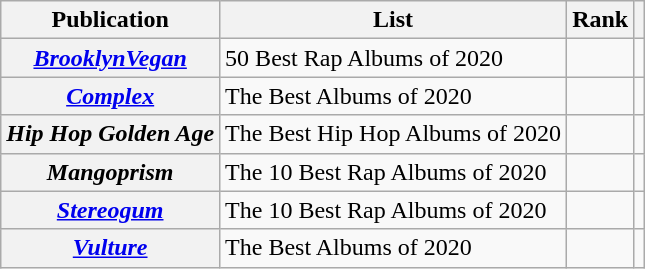<table class="wikitable sortable plainrowheaders" style="border:none; margin:0;" align="center">
<tr>
<th scope="col">Publication</th>
<th scope="col" class="unsortable">List</th>
<th scope="col" data-sort-type="number">Rank</th>
<th scope="col" class="unsortable"></th>
</tr>
<tr>
<th scope="row"><em><a href='#'>BrooklynVegan</a></em></th>
<td>50 Best Rap Albums of 2020</td>
<td></td>
<td></td>
</tr>
<tr>
<th scope="row"><em><a href='#'>Complex</a></em></th>
<td>The Best Albums of 2020</td>
<td></td>
<td></td>
</tr>
<tr>
<th scope="row"><em>Hip Hop Golden Age</em></th>
<td>The Best Hip Hop Albums of 2020</td>
<td></td>
<td></td>
</tr>
<tr>
<th scope="row"><em>Mangoprism</em></th>
<td>The 10 Best Rap Albums of 2020</td>
<td></td>
<td></td>
</tr>
<tr>
<th scope="row"><em><a href='#'>Stereogum</a></em></th>
<td>The 10 Best Rap Albums of 2020</td>
<td></td>
<td></td>
</tr>
<tr>
<th scope="row"><em><a href='#'>Vulture</a></em></th>
<td>The Best Albums of 2020</td>
<td></td>
<td></td>
</tr>
</table>
